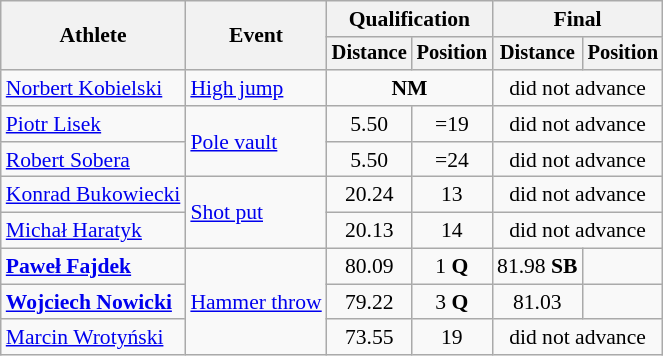<table class="wikitable" style="text-align:center; font-size:90%">
<tr>
<th rowspan="2">Athlete</th>
<th rowspan="2">Event</th>
<th colspan="2">Qualification</th>
<th colspan="2">Final</th>
</tr>
<tr style="font-size:95%">
<th>Distance</th>
<th>Position</th>
<th>Distance</th>
<th>Position</th>
</tr>
<tr>
<td style="text-align:left"><a href='#'>Norbert Kobielski</a></td>
<td style="text-align:left"><a href='#'>High jump</a></td>
<td colspan=2><strong>NM</strong></td>
<td colspan=2>did not advance</td>
</tr>
<tr>
<td style="text-align:left"><a href='#'>Piotr Lisek</a></td>
<td rowspan=2 style="text-align:left"><a href='#'>Pole vault</a></td>
<td>5.50</td>
<td>=19</td>
<td colspan=2>did not advance</td>
</tr>
<tr>
<td style="text-align:left"><a href='#'>Robert Sobera</a></td>
<td>5.50</td>
<td>=24</td>
<td colspan=2>did not advance</td>
</tr>
<tr>
<td style="text-align:left"><a href='#'>Konrad Bukowiecki</a></td>
<td rowspan=2 style="text-align:left"><a href='#'>Shot put</a></td>
<td>20.24</td>
<td>13</td>
<td colspan=2>did not advance</td>
</tr>
<tr>
<td style="text-align:left"><a href='#'>Michał Haratyk</a></td>
<td>20.13</td>
<td>14</td>
<td colspan=2>did not advance</td>
</tr>
<tr>
<td style="text-align:left"><strong><a href='#'>Paweł Fajdek</a></strong></td>
<td rowspan=3 style="text-align:left"><a href='#'>Hammer throw</a></td>
<td>80.09</td>
<td>1 <strong>Q</strong></td>
<td>81.98 <strong>SB</strong></td>
<td></td>
</tr>
<tr>
<td style="text-align:left"><strong><a href='#'>Wojciech Nowicki</a></strong></td>
<td>79.22</td>
<td>3 <strong>Q</strong></td>
<td>81.03</td>
<td></td>
</tr>
<tr>
<td style="text-align:left"><a href='#'>Marcin Wrotyński</a></td>
<td>73.55</td>
<td>19</td>
<td colspan=2>did not advance</td>
</tr>
</table>
